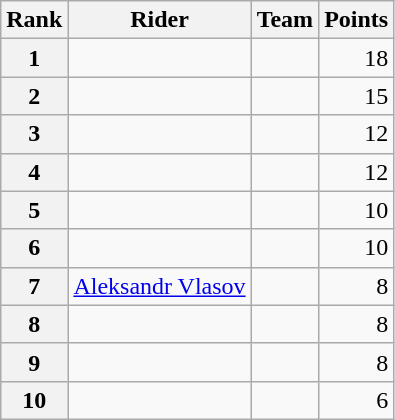<table class="wikitable" margin-bottom:0;">
<tr>
<th scope="col">Rank</th>
<th scope="col">Rider</th>
<th scope="col">Team</th>
<th scope="col">Points</th>
</tr>
<tr>
<th scope="row">1</th>
<td> </td>
<td></td>
<td align="right">18</td>
</tr>
<tr>
<th scope="row">2</th>
<td></td>
<td></td>
<td align="right">15</td>
</tr>
<tr>
<th scope="row">3</th>
<td></td>
<td></td>
<td align="right">12</td>
</tr>
<tr>
<th scope="row">4</th>
<td></td>
<td></td>
<td align="right">12</td>
</tr>
<tr>
<th scope="row">5</th>
<td> </td>
<td></td>
<td align="right">10</td>
</tr>
<tr>
<th scope="row">6</th>
<td> </td>
<td></td>
<td align="right">10</td>
</tr>
<tr>
<th scope="row">7</th>
<td> <a href='#'>Aleksandr Vlasov</a></td>
<td></td>
<td align="right">8</td>
</tr>
<tr>
<th scope="row">8</th>
<td></td>
<td></td>
<td align="right">8</td>
</tr>
<tr>
<th scope="row">9</th>
<td></td>
<td></td>
<td align="right">8</td>
</tr>
<tr>
<th scope="row">10</th>
<td></td>
<td></td>
<td align="right">6</td>
</tr>
</table>
